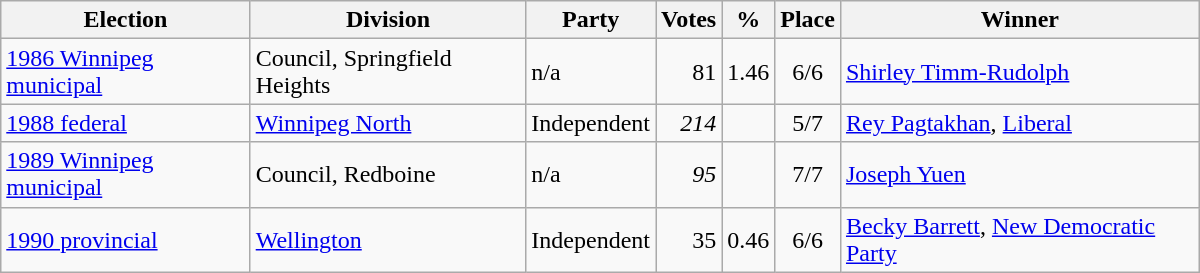<table class="wikitable" width="800">
<tr>
<th align="left">Election</th>
<th align="left">Division</th>
<th align="left">Party</th>
<th align="right">Votes</th>
<th align="right">%</th>
<th align="center">Place</th>
<th align="center">Winner</th>
</tr>
<tr>
<td align="left"><a href='#'>1986 Winnipeg municipal</a></td>
<td align="left">Council, Springfield Heights</td>
<td align="left">n/a</td>
<td align="right">81</td>
<td align="right">1.46</td>
<td align="center">6/6</td>
<td align="left"><a href='#'>Shirley Timm-Rudolph</a></td>
</tr>
<tr>
<td align="left"><a href='#'>1988 federal</a></td>
<td align="left"><a href='#'>Winnipeg North</a></td>
<td align="left">Independent</td>
<td align="right"><em>214</em></td>
<td align="right"></td>
<td align="center">5/7</td>
<td align="left"><a href='#'>Rey Pagtakhan</a>, <a href='#'>Liberal</a></td>
</tr>
<tr>
<td align="left"><a href='#'>1989 Winnipeg municipal</a></td>
<td align="left">Council, Redboine</td>
<td align="left">n/a</td>
<td align="right"><em>95</em></td>
<td align="right"></td>
<td align="center">7/7</td>
<td align="left"><a href='#'>Joseph Yuen</a></td>
</tr>
<tr>
<td align="left"><a href='#'>1990 provincial</a></td>
<td align="left"><a href='#'>Wellington</a></td>
<td align="left">Independent</td>
<td align="right">35</td>
<td align="right">0.46</td>
<td align="center">6/6</td>
<td align="left"><a href='#'>Becky Barrett</a>, <a href='#'>New Democratic Party</a></td>
</tr>
</table>
